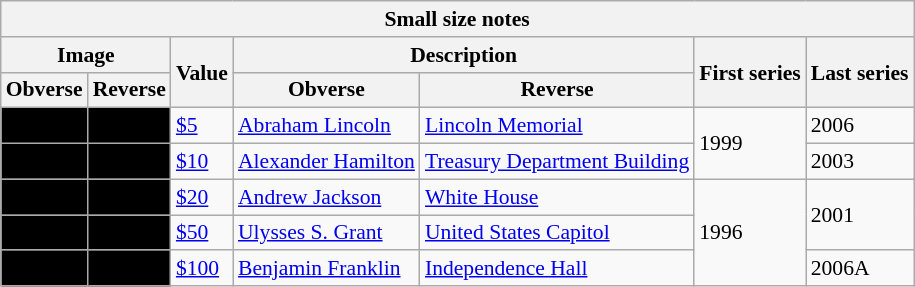<table class="wikitable" style="font-size: 90%">
<tr>
<th colspan="7">Small size notes</th>
</tr>
<tr>
<th colspan="2">Image</th>
<th rowspan="2">Value</th>
<th colspan="2">Description</th>
<th rowspan="2">First series</th>
<th rowspan="2">Last series</th>
</tr>
<tr>
<th>Obverse</th>
<th>Reverse</th>
<th>Obverse</th>
<th>Reverse</th>
</tr>
<tr>
<td style="text-align:center; background:#000;"></td>
<td style="text-align:center; background:#000;"></td>
<td><a href='#'>$5</a></td>
<td><a href='#'>Abraham Lincoln</a></td>
<td><a href='#'>Lincoln Memorial</a></td>
<td rowspan="2">1999</td>
<td>2006</td>
</tr>
<tr>
<td style="text-align:center; background:#000;"></td>
<td style="text-align:center; background:#000;"></td>
<td><a href='#'>$10</a></td>
<td><a href='#'>Alexander Hamilton</a></td>
<td><a href='#'>Treasury Department Building</a></td>
<td>2003</td>
</tr>
<tr>
<td style="text-align:center; background:#000;"></td>
<td style="text-align:center; background:#000;"></td>
<td><a href='#'>$20</a></td>
<td><a href='#'>Andrew Jackson</a></td>
<td><a href='#'>White House</a></td>
<td rowspan="3">1996</td>
<td rowspan="2">2001</td>
</tr>
<tr>
<td style="text-align:center; background:#000;"></td>
<td style="text-align:center; background:#000;"></td>
<td><a href='#'>$50</a></td>
<td><a href='#'>Ulysses S. Grant</a></td>
<td><a href='#'>United States Capitol</a></td>
</tr>
<tr>
<td style="text-align:center; background:#000;"></td>
<td style="text-align:center; background:#000;"></td>
<td><a href='#'>$100</a></td>
<td><a href='#'>Benjamin Franklin</a></td>
<td><a href='#'>Independence Hall</a></td>
<td>2006A</td>
</tr>
</table>
